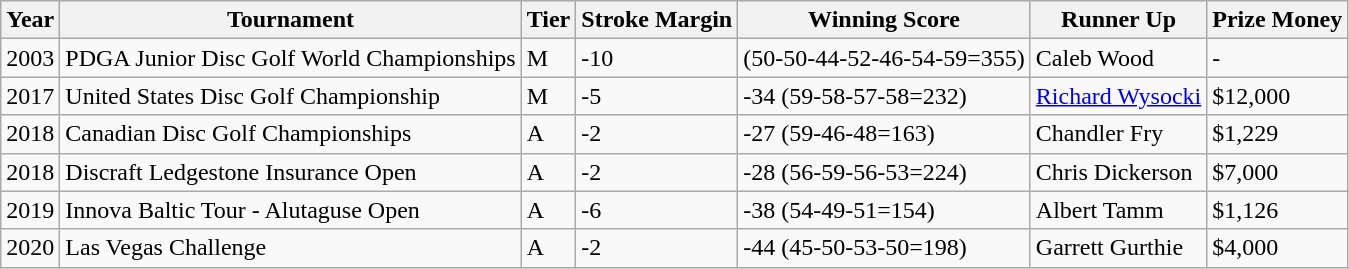<table class="wikitable">
<tr>
<th>Year</th>
<th>Tournament</th>
<th>Tier</th>
<th>Stroke Margin</th>
<th>Winning Score</th>
<th>Runner Up</th>
<th>Prize Money</th>
</tr>
<tr>
<td>2003</td>
<td>PDGA Junior Disc Golf World Championships</td>
<td>M</td>
<td>-10</td>
<td>(50-50-44-52-46-54-59=355)</td>
<td>Caleb Wood</td>
<td>-</td>
</tr>
<tr>
<td>2017</td>
<td>United States Disc Golf Championship</td>
<td>M</td>
<td>-5</td>
<td>-34 (59-58-57-58=232)</td>
<td><a href='#'>Richard Wysocki</a></td>
<td>$12,000</td>
</tr>
<tr>
<td>2018</td>
<td>Canadian Disc Golf Championships</td>
<td>A</td>
<td>-2</td>
<td>-27 (59-46-48=163)</td>
<td>Chandler Fry</td>
<td>$1,229</td>
</tr>
<tr>
<td>2018</td>
<td>Discraft Ledgestone Insurance Open</td>
<td>A</td>
<td>-2</td>
<td>-28 (56-59-56-53=224)</td>
<td>Chris Dickerson</td>
<td>$7,000</td>
</tr>
<tr>
<td>2019</td>
<td>Innova Baltic Tour - Alutaguse Open</td>
<td>A</td>
<td>-6</td>
<td>-38 (54-49-51=154)</td>
<td>Albert Tamm</td>
<td>$1,126</td>
</tr>
<tr>
<td>2020</td>
<td>Las Vegas Challenge</td>
<td>A</td>
<td>-2</td>
<td>-44 (45-50-53-50=198)</td>
<td>Garrett Gurthie</td>
<td>$4,000</td>
</tr>
</table>
